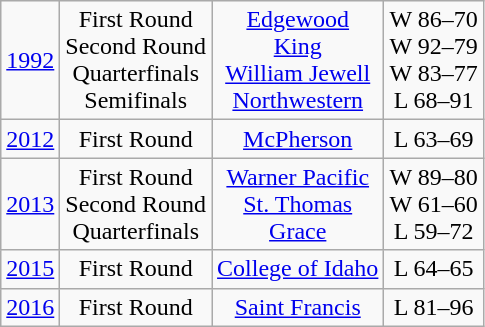<table class="wikitable">
<tr align="center">
<td><a href='#'>1992</a></td>
<td>First Round<br>Second Round<br>Quarterfinals<br>Semifinals</td>
<td><a href='#'>Edgewood</a><br><a href='#'>King</a><br><a href='#'>William Jewell</a><br><a href='#'>Northwestern</a></td>
<td>W 86–70<br>W 92–79<br>W 83–77<br>L 68–91</td>
</tr>
<tr align="center">
<td><a href='#'>2012</a></td>
<td>First Round</td>
<td><a href='#'>McPherson</a></td>
<td>L 63–69</td>
</tr>
<tr align="center">
<td><a href='#'>2013</a></td>
<td>First Round<br>Second Round<br>Quarterfinals</td>
<td><a href='#'>Warner Pacific</a><br><a href='#'>St. Thomas</a><br><a href='#'>Grace</a></td>
<td>W 89–80<br>W 61–60<br>L 59–72</td>
</tr>
<tr align="center">
<td><a href='#'>2015</a></td>
<td>First Round</td>
<td><a href='#'>College of Idaho</a></td>
<td>L 64–65</td>
</tr>
<tr align="center">
<td><a href='#'>2016</a></td>
<td>First Round</td>
<td><a href='#'>Saint Francis</a></td>
<td>L 81–96</td>
</tr>
</table>
